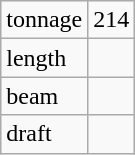<table class="wikitable">
<tr>
<td>tonnage</td>
<td>214</td>
</tr>
<tr>
<td>length</td>
<td></td>
</tr>
<tr>
<td>beam</td>
<td></td>
</tr>
<tr>
<td>draft</td>
<td></td>
</tr>
</table>
